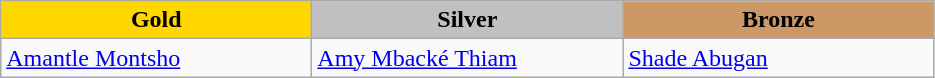<table class="wikitable" style="text-align:left">
<tr align="center">
<td width=200 bgcolor=gold><strong>Gold</strong></td>
<td width=200 bgcolor=silver><strong>Silver</strong></td>
<td width=200 bgcolor=CC9966><strong>Bronze</strong></td>
</tr>
<tr>
<td><a href='#'>Amantle Montsho</a><br><em></em></td>
<td><a href='#'>Amy Mbacké Thiam</a><br><em></em></td>
<td><a href='#'>Shade Abugan</a><br><em></em></td>
</tr>
</table>
